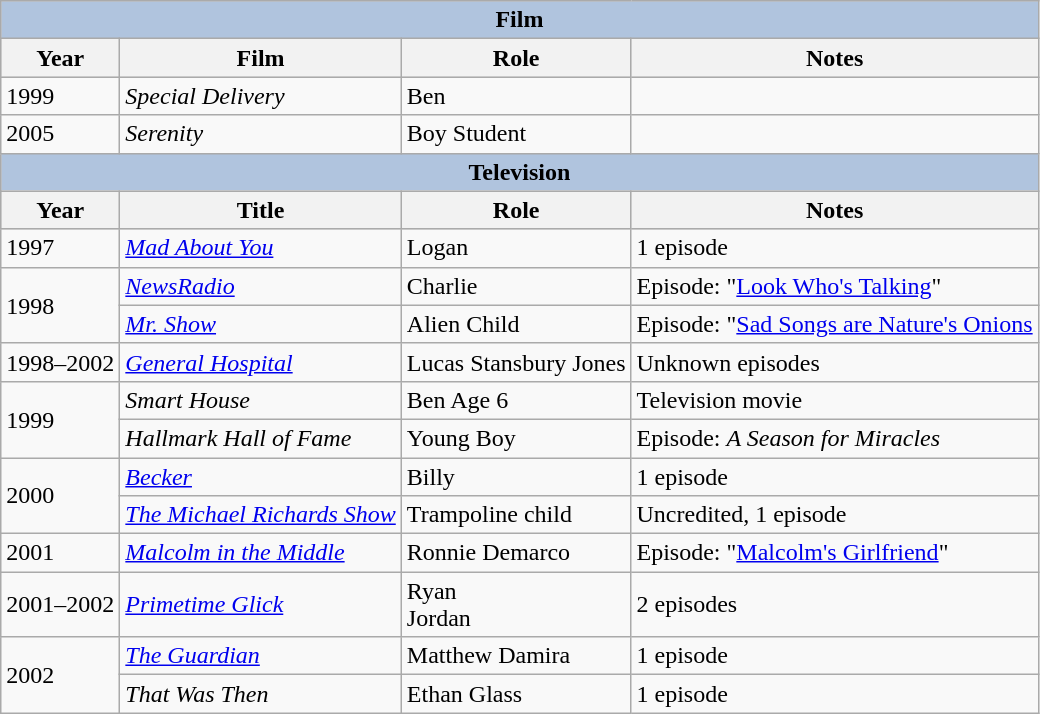<table class="wikitable">
<tr style="background:#ccc; text-align:center;">
<th colspan="4" style="background: LightSteelBlue;">Film</th>
</tr>
<tr style="background:#ccc; text-align:center;">
<th>Year</th>
<th>Film</th>
<th>Role</th>
<th>Notes</th>
</tr>
<tr>
<td>1999</td>
<td><em>Special Delivery</em></td>
<td>Ben</td>
<td></td>
</tr>
<tr>
<td>2005</td>
<td><em>Serenity</em></td>
<td>Boy Student</td>
<td></td>
</tr>
<tr style="background:#ccc; text-align:center;">
<th colspan="4" style="background: LightSteelBlue;">Television</th>
</tr>
<tr style="background:#ccc; text-align:center;">
<th>Year</th>
<th>Title</th>
<th>Role</th>
<th>Notes</th>
</tr>
<tr>
<td>1997</td>
<td><em><a href='#'>Mad About You</a></em></td>
<td>Logan</td>
<td>1 episode</td>
</tr>
<tr>
<td rowspan=2>1998</td>
<td><em><a href='#'>NewsRadio</a></em></td>
<td>Charlie</td>
<td>Episode: "<a href='#'>Look Who's Talking</a>"</td>
</tr>
<tr>
<td><em><a href='#'>Mr. Show</a></em></td>
<td>Alien Child</td>
<td>Episode: "<a href='#'>Sad Songs are Nature's Onions</a></td>
</tr>
<tr>
<td>1998–2002</td>
<td><em><a href='#'>General Hospital</a></em></td>
<td>Lucas Stansbury Jones</td>
<td>Unknown episodes</td>
</tr>
<tr>
<td rowspan=2>1999</td>
<td><em>Smart House</em></td>
<td>Ben Age 6</td>
<td>Television movie</td>
</tr>
<tr>
<td><em>Hallmark Hall of Fame</em></td>
<td>Young Boy</td>
<td>Episode: <em>A Season for Miracles</em></td>
</tr>
<tr>
<td rowspan=2>2000</td>
<td><em><a href='#'>Becker</a></em></td>
<td>Billy</td>
<td>1 episode</td>
</tr>
<tr>
<td><em><a href='#'>The Michael Richards Show</a></em></td>
<td>Trampoline child</td>
<td>Uncredited, 1 episode</td>
</tr>
<tr>
<td>2001</td>
<td><em><a href='#'>Malcolm in the Middle</a></em></td>
<td>Ronnie Demarco</td>
<td>Episode: "<a href='#'>Malcolm's Girlfriend</a>"</td>
</tr>
<tr>
<td>2001–2002</td>
<td><em><a href='#'>Primetime Glick</a></em></td>
<td>Ryan<br>Jordan</td>
<td>2 episodes</td>
</tr>
<tr>
<td rowspan=2>2002</td>
<td><em><a href='#'>The Guardian</a></em></td>
<td>Matthew Damira</td>
<td>1 episode</td>
</tr>
<tr>
<td><em>That Was Then</em></td>
<td>Ethan Glass</td>
<td>1 episode</td>
</tr>
</table>
